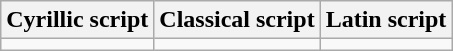<table class="wikitable">
<tr>
<th>Cyrillic script</th>
<th>Classical script</th>
<th>Latin script</th>
</tr>
<tr style="vertical-align:top;text-align:center;white-space:nowrap;">
<td></td>
<td></td>
<td></td>
</tr>
</table>
